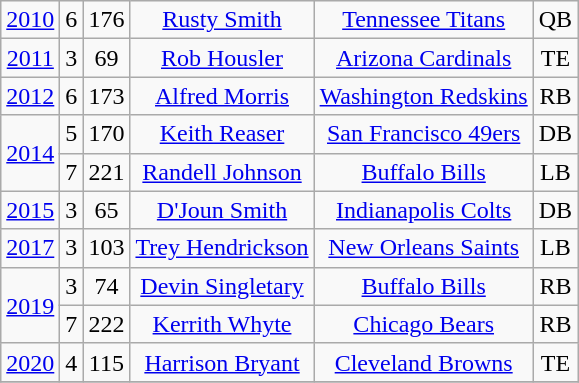<table class="wikitable sortable sticky-header-multi" style="text-align: center;">
<tr>
<td><a href='#'>2010</a></td>
<td>6</td>
<td>176</td>
<td><a href='#'>Rusty Smith</a></td>
<td><a href='#'>Tennessee Titans</a></td>
<td>QB</td>
</tr>
<tr>
<td><a href='#'>2011</a></td>
<td>3</td>
<td>69</td>
<td><a href='#'>Rob Housler</a></td>
<td><a href='#'>Arizona Cardinals</a></td>
<td>TE</td>
</tr>
<tr>
<td><a href='#'>2012</a></td>
<td>6</td>
<td>173</td>
<td><a href='#'>Alfred Morris</a></td>
<td><a href='#'>Washington Redskins</a></td>
<td>RB</td>
</tr>
<tr>
<td rowspan="2"><a href='#'>2014</a></td>
<td>5</td>
<td>170</td>
<td><a href='#'>Keith Reaser</a></td>
<td><a href='#'>San Francisco 49ers</a></td>
<td>DB</td>
</tr>
<tr>
<td>7</td>
<td>221</td>
<td><a href='#'>Randell Johnson</a></td>
<td><a href='#'>Buffalo Bills</a></td>
<td>LB</td>
</tr>
<tr>
<td><a href='#'>2015</a></td>
<td>3</td>
<td>65</td>
<td><a href='#'>D'Joun Smith</a></td>
<td><a href='#'>Indianapolis Colts</a></td>
<td>DB</td>
</tr>
<tr>
<td><a href='#'>2017</a></td>
<td>3</td>
<td>103</td>
<td><a href='#'>Trey Hendrickson</a></td>
<td><a href='#'>New Orleans Saints</a></td>
<td>LB</td>
</tr>
<tr>
<td rowspan="2"><a href='#'>2019</a></td>
<td>3</td>
<td>74</td>
<td><a href='#'>Devin Singletary</a></td>
<td><a href='#'>Buffalo Bills</a></td>
<td>RB</td>
</tr>
<tr>
<td>7</td>
<td>222</td>
<td><a href='#'>Kerrith Whyte</a></td>
<td><a href='#'>Chicago Bears</a></td>
<td>RB</td>
</tr>
<tr>
<td><a href='#'>2020</a></td>
<td>4</td>
<td>115</td>
<td><a href='#'>Harrison Bryant</a></td>
<td><a href='#'>Cleveland Browns</a></td>
<td>TE</td>
</tr>
<tr>
</tr>
</table>
